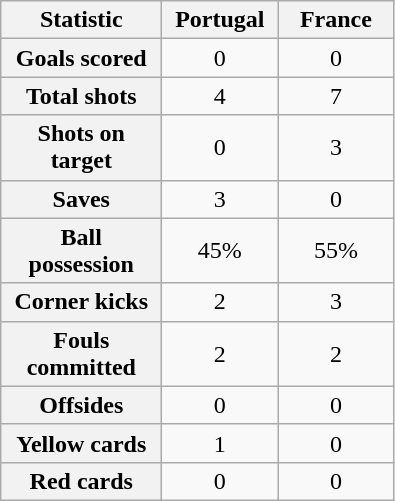<table class="wikitable plainrowheaders" style="text-align:center">
<tr>
<th scope="col" style="width:100px">Statistic</th>
<th scope="col" style="width:70px">Portugal</th>
<th scope="col" style="width:70px">France</th>
</tr>
<tr>
<th scope=row>Goals scored</th>
<td>0</td>
<td>0</td>
</tr>
<tr>
<th scope=row>Total shots</th>
<td>4</td>
<td>7</td>
</tr>
<tr>
<th scope=row>Shots on target</th>
<td>0</td>
<td>3</td>
</tr>
<tr>
<th scope=row>Saves</th>
<td>3</td>
<td>0</td>
</tr>
<tr>
<th scope=row>Ball possession</th>
<td>45%</td>
<td>55%</td>
</tr>
<tr>
<th scope=row>Corner kicks</th>
<td>2</td>
<td>3</td>
</tr>
<tr>
<th scope=row>Fouls committed</th>
<td>2</td>
<td>2</td>
</tr>
<tr>
<th scope=row>Offsides</th>
<td>0</td>
<td>0</td>
</tr>
<tr>
<th scope=row>Yellow cards</th>
<td>1</td>
<td>0</td>
</tr>
<tr>
<th scope=row>Red cards</th>
<td>0</td>
<td>0</td>
</tr>
</table>
